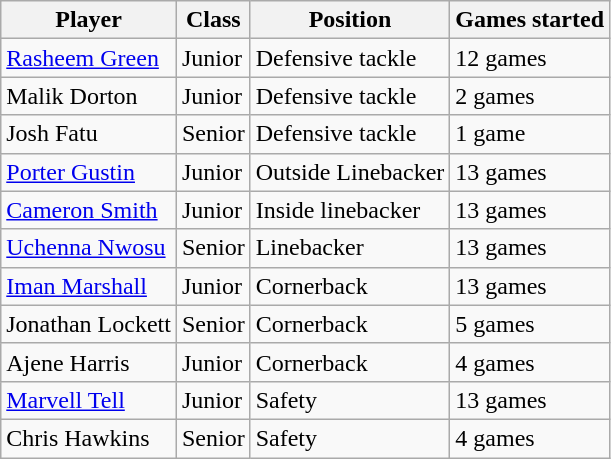<table class="wikitable">
<tr ;>
<th>Player</th>
<th>Class</th>
<th>Position</th>
<th>Games started</th>
</tr>
<tr>
<td><a href='#'>Rasheem Green</a></td>
<td>Junior</td>
<td>Defensive tackle</td>
<td>12 games</td>
</tr>
<tr>
<td>Malik Dorton</td>
<td>Junior </td>
<td>Defensive tackle</td>
<td>2 games</td>
</tr>
<tr>
<td>Josh Fatu</td>
<td>Senior</td>
<td>Defensive tackle</td>
<td>1 game</td>
</tr>
<tr>
<td><a href='#'>Porter Gustin</a></td>
<td>Junior</td>
<td>Outside Linebacker</td>
<td>13 games</td>
</tr>
<tr>
<td><a href='#'>Cameron Smith</a></td>
<td>Junior</td>
<td>Inside linebacker</td>
<td>13 games</td>
</tr>
<tr>
<td><a href='#'>Uchenna Nwosu</a></td>
<td>Senior</td>
<td>Linebacker</td>
<td>13 games</td>
</tr>
<tr>
<td><a href='#'>Iman Marshall</a></td>
<td>Junior</td>
<td>Cornerback</td>
<td>13 games</td>
</tr>
<tr>
<td>Jonathan Lockett</td>
<td>Senior</td>
<td>Cornerback</td>
<td>5 games</td>
</tr>
<tr>
<td>Ajene Harris</td>
<td>Junior </td>
<td>Cornerback</td>
<td>4 games</td>
</tr>
<tr>
<td><a href='#'>Marvell Tell</a></td>
<td>Junior</td>
<td>Safety</td>
<td>13 games</td>
</tr>
<tr>
<td>Chris Hawkins</td>
<td>Senior </td>
<td>Safety</td>
<td>4 games</td>
</tr>
</table>
